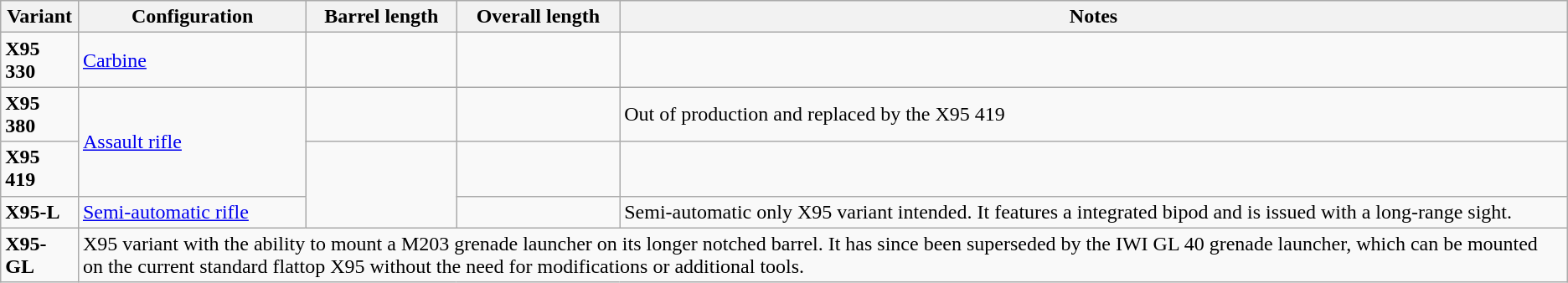<table class="wikitable">
<tr>
<th>Variant</th>
<th>Configuration</th>
<th>Barrel length</th>
<th>Overall length</th>
<th>Notes</th>
</tr>
<tr>
<td><strong>X95 330</strong></td>
<td><a href='#'>Carbine</a></td>
<td></td>
<td></td>
<td></td>
</tr>
<tr>
<td><strong>X95 380</strong></td>
<td rowspan="2"><a href='#'>Assault rifle</a></td>
<td></td>
<td></td>
<td>Out of production and replaced by the X95 419</td>
</tr>
<tr>
<td><strong>X95 419</strong></td>
<td rowspan="2"></td>
<td></td>
<td></td>
</tr>
<tr>
<td><strong>X95-L</strong></td>
<td><a href='#'>Semi-automatic rifle</a></td>
<td></td>
<td>Semi-automatic only X95 variant intended. It features a integrated bipod and is issued with a long-range sight.</td>
</tr>
<tr>
<td><strong>X95-GL</strong></td>
<td colspan="4">X95 variant with the ability to mount a M203 grenade launcher on its longer notched barrel. It has since been superseded by the IWI GL 40 grenade launcher, which can be mounted on the current standard flattop X95 without the need for modifications or additional tools.</td>
</tr>
</table>
